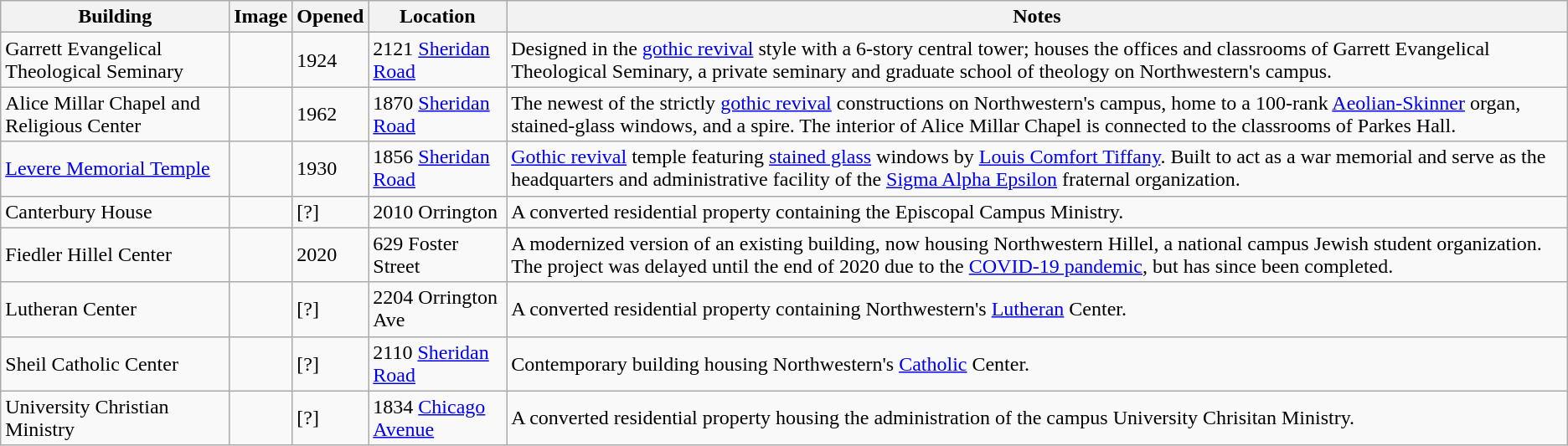<table class="wikitable">
<tr>
<th>Building</th>
<th>Image</th>
<th>Opened</th>
<th>Location</th>
<th>Notes</th>
</tr>
<tr>
<td>Garrett Evangelical Theological Seminary</td>
<td></td>
<td>1924</td>
<td>2121 <a href='#'>Sheridan Road</a></td>
<td>Designed in the <a href='#'>gothic revival</a> style with a 6-story central tower; houses the offices and classrooms of Garrett Evangelical Theological Seminary, a private seminary and graduate school of theology on Northwestern's campus.</td>
</tr>
<tr>
<td>Alice Millar Chapel and Religious Center</td>
<td></td>
<td>1962</td>
<td>1870 <a href='#'>Sheridan Road</a></td>
<td>The newest of the strictly <a href='#'>gothic revival</a> constructions on Northwestern's campus, home to a 100-rank <a href='#'>Aeolian-Skinner</a> organ, stained-glass windows, and a  spire. The interior of Alice Millar Chapel is connected to the classrooms of Parkes Hall.</td>
</tr>
<tr>
<td><a href='#'>Levere Memorial Temple</a></td>
<td></td>
<td>1930</td>
<td>1856 <a href='#'>Sheridan Road</a></td>
<td><a href='#'>Gothic revival</a> temple featuring <a href='#'>stained glass</a> windows by <a href='#'>Louis Comfort Tiffany</a>. Built to act as a war memorial and serve as the headquarters and administrative facility of the <a href='#'>Sigma Alpha Epsilon</a> fraternal organization.</td>
</tr>
<tr>
<td>Canterbury House</td>
<td></td>
<td>[?]</td>
<td>2010 Orrington</td>
<td>A converted residential property containing the Episcopal Campus Ministry.</td>
</tr>
<tr>
<td>Fiedler Hillel Center</td>
<td></td>
<td>2020</td>
<td>629 Foster Street</td>
<td>A modernized version of an existing building, now housing Northwestern Hillel, a national campus Jewish student organization. The project was delayed until the end of 2020 due to the <a href='#'>COVID-19 pandemic</a>, but has since been completed.</td>
</tr>
<tr>
<td>Lutheran Center</td>
<td></td>
<td>[?]</td>
<td>2204 Orrington Ave</td>
<td>A converted residential property containing Northwestern's <a href='#'>Lutheran</a> Center.</td>
</tr>
<tr>
<td>Sheil Catholic Center</td>
<td></td>
<td>[?]</td>
<td>2110 <a href='#'>Sheridan Road</a></td>
<td>Contemporary building housing Northwestern's <a href='#'>Catholic</a> Center.</td>
</tr>
<tr>
<td>University Christian Ministry</td>
<td></td>
<td>[?]</td>
<td>1834 <a href='#'>Chicago Avenue</a></td>
<td>A converted residential property housing the administration of the campus University Chrisitan Ministry.</td>
</tr>
</table>
